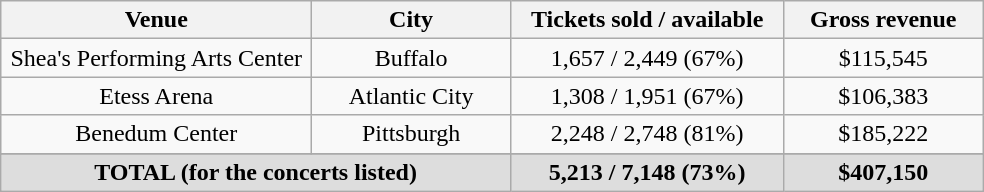<table class="wikitable" style="text-align:center">
<tr>
<th style="width:200px;">Venue</th>
<th style="width:125px;">City</th>
<th style="width:175px;">Tickets sold / available</th>
<th style="width:125px;">Gross revenue</th>
</tr>
<tr>
<td>Shea's Performing Arts Center</td>
<td>Buffalo</td>
<td>1,657 / 2,449 (67%)</td>
<td>$115,545</td>
</tr>
<tr>
<td>Etess Arena</td>
<td>Atlantic City</td>
<td>1,308 / 1,951 (67%)</td>
<td>$106,383</td>
</tr>
<tr>
<td>Benedum Center</td>
<td>Pittsburgh</td>
<td>2,248 / 2,748 (81%)</td>
<td>$185,222</td>
</tr>
<tr>
</tr>
<tr style="background:#ddd;">
<td colspan="2"><strong>TOTAL (for the concerts listed)</strong></td>
<td><strong>5,213 / 7,148 (73%)</strong></td>
<td><strong>$407,150</strong></td>
</tr>
</table>
